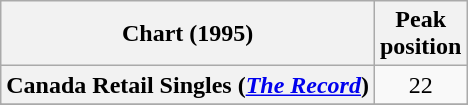<table class="wikitable sortable plainrowheaders">
<tr>
<th>Chart (1995)</th>
<th>Peak<br>position</th>
</tr>
<tr>
<th scope="row">Canada Retail Singles (<em><a href='#'>The Record</a></em>)</th>
<td align="center">22</td>
</tr>
<tr>
</tr>
<tr>
</tr>
<tr>
</tr>
<tr>
</tr>
<tr>
</tr>
</table>
